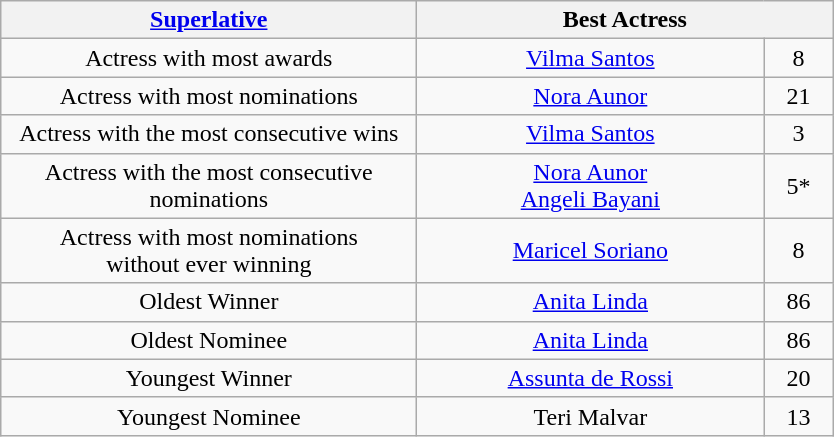<table class="wikitable" style="text-align: center">
<tr>
<th width="270"><a href='#'>Superlative</a></th>
<th colspan="2" width="270">Best Actress</th>
</tr>
<tr>
<td>Actress with most awards</td>
<td><a href='#'>Vilma Santos</a></td>
<td>8</td>
</tr>
<tr>
<td>Actress with most nominations</td>
<td><a href='#'>Nora Aunor</a></td>
<td>21</td>
</tr>
<tr>
<td>Actress with the most consecutive wins</td>
<td><a href='#'>Vilma Santos</a></td>
<td>3</td>
</tr>
<tr>
<td>Actress with the most consecutive nominations</td>
<td><a href='#'>Nora Aunor</a><br><a href='#'>Angeli Bayani</a></td>
<td>5*</td>
</tr>
<tr>
<td>Actress with most nominations <br> without ever winning</td>
<td><a href='#'>Maricel Soriano</a></td>
<td>8</td>
</tr>
<tr>
<td>Oldest Winner</td>
<td><a href='#'>Anita Linda</a></td>
<td>86</td>
</tr>
<tr>
<td>Oldest Nominee</td>
<td><a href='#'>Anita Linda</a></td>
<td>86</td>
</tr>
<tr>
<td>Youngest Winner</td>
<td><a href='#'>Assunta de Rossi</a></td>
<td>20</td>
</tr>
<tr>
<td>Youngest Nominee</td>
<td>Teri Malvar</td>
<td>13</td>
</tr>
</table>
